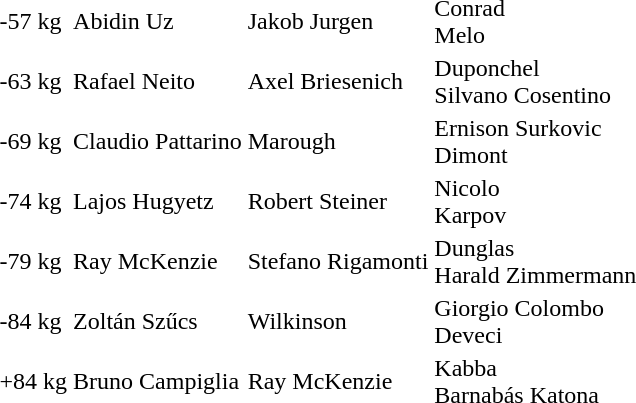<table>
<tr>
<td>-57 kg</td>
<td>Abidin Uz </td>
<td>Jakob Jurgen </td>
<td>Conrad <br>Melo </td>
</tr>
<tr>
<td>-63 kg</td>
<td>Rafael Neito </td>
<td>Axel Briesenich </td>
<td>Duponchel <br>Silvano Cosentino </td>
</tr>
<tr>
<td>-69 kg</td>
<td>Claudio Pattarino </td>
<td>Marough </td>
<td>Ernison Surkovic <br>Dimont </td>
</tr>
<tr>
<td>-74 kg</td>
<td>Lajos Hugyetz </td>
<td>Robert Steiner </td>
<td>Nicolo <br>Karpov </td>
</tr>
<tr>
<td>-79 kg</td>
<td>Ray McKenzie </td>
<td>Stefano Rigamonti </td>
<td>Dunglas <br>Harald Zimmermann </td>
</tr>
<tr>
<td>-84 kg</td>
<td>Zoltán Szűcs </td>
<td>Wilkinson </td>
<td>Giorgio Colombo <br>Deveci </td>
</tr>
<tr>
<td>+84 kg</td>
<td>Bruno Campiglia </td>
<td>Ray McKenzie </td>
<td>Kabba <br>Barnabás Katona </td>
</tr>
<tr>
</tr>
</table>
